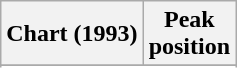<table class="wikitable sortable plainrowheaders" style="text-align:center">
<tr>
<th scope="col">Chart (1993)</th>
<th scope="col">Peak<br>position</th>
</tr>
<tr>
</tr>
<tr>
</tr>
</table>
